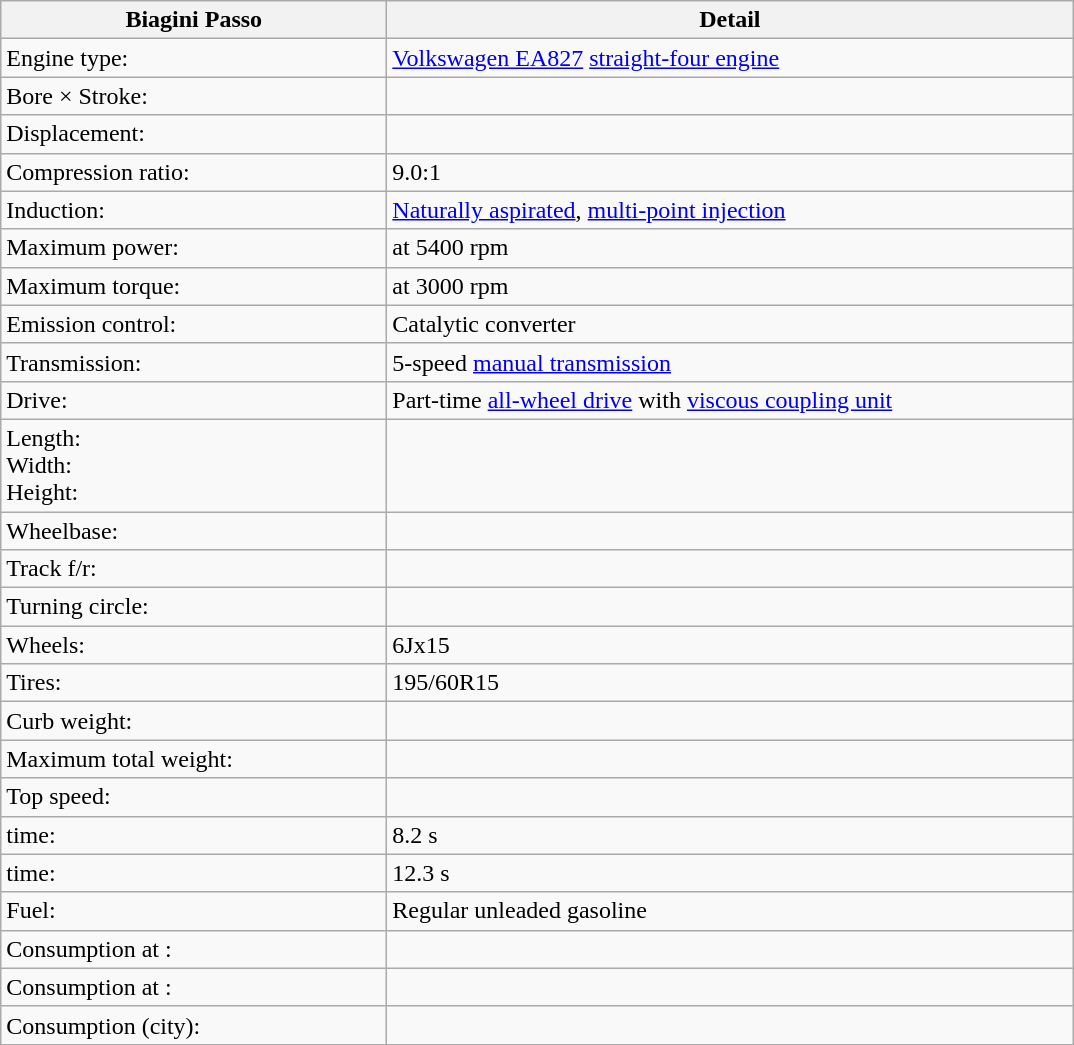<table class="wikitable defaultcenter col1left">
<tr>
<th width="250">Biagini Passo</th>
<th width="450">Detail</th>
</tr>
<tr>
<td>Engine type:</td>
<td><a href='#'>Volkswagen EA827</a> <a href='#'>straight-four engine</a></td>
</tr>
<tr>
<td>Bore × Stroke:</td>
<td></td>
</tr>
<tr>
<td>Displacement:</td>
<td></td>
</tr>
<tr>
<td>Compression ratio:</td>
<td>9.0:1</td>
</tr>
<tr>
<td>Induction:</td>
<td><a href='#'>Naturally aspirated</a>, <a href='#'>multi-point injection</a></td>
</tr>
<tr>
<td>Maximum power:</td>
<td> at 5400 rpm</td>
</tr>
<tr>
<td>Maximum torque:</td>
<td> at 3000 rpm</td>
</tr>
<tr>
<td>Emission control:</td>
<td>Catalytic converter</td>
</tr>
<tr>
<td>Transmission:</td>
<td>5-speed <a href='#'>manual transmission</a></td>
</tr>
<tr>
<td>Drive:</td>
<td>Part-time <a href='#'>all-wheel drive</a> with <a href='#'>viscous coupling unit</a></td>
</tr>
<tr>
<td>Length:<br>Width:<br>Height:</td>
<td><br><br></td>
</tr>
<tr>
<td>Wheelbase:</td>
<td></td>
</tr>
<tr>
<td>Track f/r:</td>
<td></td>
</tr>
<tr>
<td>Turning circle:</td>
<td></td>
</tr>
<tr>
<td>Wheels:</td>
<td>6Jx15</td>
</tr>
<tr>
<td>Tires:</td>
<td>195/60R15</td>
</tr>
<tr>
<td>Curb weight:</td>
<td></td>
</tr>
<tr>
<td>Maximum total weight:</td>
<td></td>
</tr>
<tr>
<td>Top speed:</td>
<td></td>
</tr>
<tr>
<td> time:</td>
<td>8.2 s</td>
</tr>
<tr>
<td> time:</td>
<td>12.3 s</td>
</tr>
<tr>
<td>Fuel:</td>
<td>Regular unleaded gasoline</td>
</tr>
<tr>
<td>Consumption at :</td>
<td></td>
</tr>
<tr>
<td>Consumption at :</td>
<td></td>
</tr>
<tr>
<td>Consumption (city):</td>
<td></td>
</tr>
</table>
